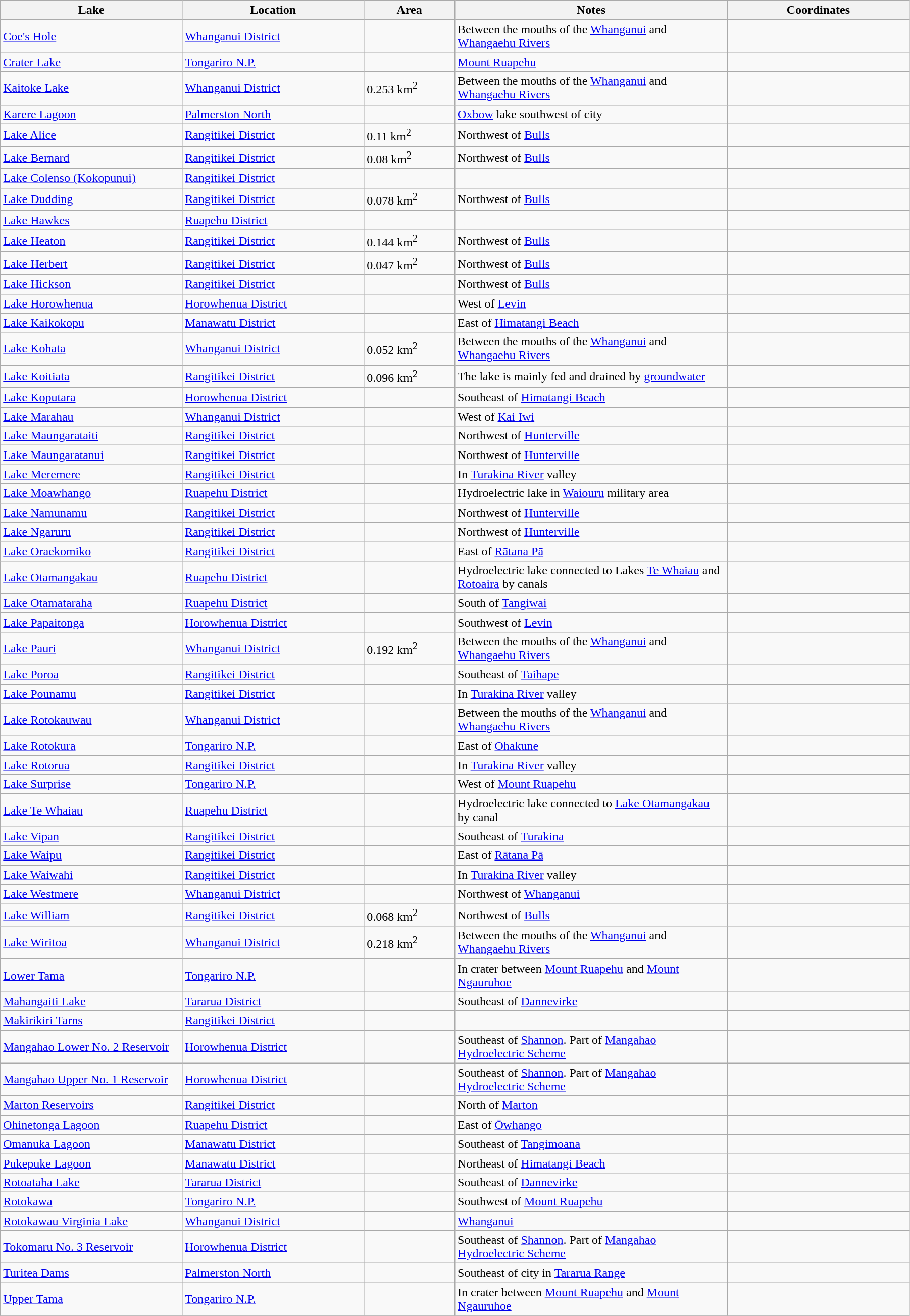<table class="wikitable sortable" width=95%>
<tr bgcolor=#99CCFF>
<th width=20%>Lake</th>
<th width=20%>Location</th>
<th width=10%;data-sort-type="number">Area</th>
<th width=30%>Notes</th>
<th width=20%>Coordinates</th>
</tr>
<tr>
<td><a href='#'>Coe's Hole</a></td>
<td><a href='#'>Whanganui District</a></td>
<td></td>
<td>Between the mouths of the <a href='#'>Whanganui</a> and <a href='#'>Whangaehu Rivers</a></td>
<td></td>
</tr>
<tr>
<td><a href='#'>Crater Lake</a></td>
<td><a href='#'>Tongariro N.P.</a></td>
<td></td>
<td><a href='#'>Mount Ruapehu</a></td>
<td></td>
</tr>
<tr>
<td><a href='#'>Kaitoke Lake</a></td>
<td><a href='#'>Whanganui District</a></td>
<td>0.253 km<sup>2</sup></td>
<td>Between the mouths of the <a href='#'>Whanganui</a> and <a href='#'>Whangaehu Rivers</a></td>
<td></td>
</tr>
<tr>
<td><a href='#'>Karere Lagoon</a></td>
<td><a href='#'>Palmerston North</a></td>
<td></td>
<td><a href='#'>Oxbow</a> lake southwest of city</td>
<td></td>
</tr>
<tr>
<td><a href='#'>Lake Alice</a></td>
<td><a href='#'>Rangitikei District</a></td>
<td>0.11 km<sup>2</sup></td>
<td>Northwest of <a href='#'>Bulls</a></td>
<td></td>
</tr>
<tr>
<td><a href='#'>Lake Bernard</a></td>
<td><a href='#'>Rangitikei District</a></td>
<td>0.08 km<sup>2</sup></td>
<td>Northwest of <a href='#'>Bulls</a></td>
<td></td>
</tr>
<tr>
<td><a href='#'>Lake Colenso (Kokopunui)</a></td>
<td><a href='#'>Rangitikei District</a></td>
<td></td>
<td></td>
<td></td>
</tr>
<tr>
<td><a href='#'>Lake Dudding</a></td>
<td><a href='#'>Rangitikei District</a></td>
<td>0.078 km<sup>2</sup></td>
<td>Northwest of <a href='#'>Bulls</a></td>
<td></td>
</tr>
<tr>
<td><a href='#'>Lake Hawkes</a></td>
<td><a href='#'>Ruapehu District</a></td>
<td></td>
<td></td>
<td></td>
</tr>
<tr>
<td><a href='#'>Lake Heaton</a></td>
<td><a href='#'>Rangitikei District</a></td>
<td>0.144 km<sup>2</sup></td>
<td>Northwest of <a href='#'>Bulls</a></td>
<td></td>
</tr>
<tr>
<td><a href='#'>Lake Herbert</a></td>
<td><a href='#'>Rangitikei District</a></td>
<td>0.047 km<sup>2</sup></td>
<td>Northwest of <a href='#'>Bulls</a></td>
<td></td>
</tr>
<tr>
<td><a href='#'>Lake Hickson</a></td>
<td><a href='#'>Rangitikei District</a></td>
<td></td>
<td>Northwest of <a href='#'>Bulls</a></td>
<td></td>
</tr>
<tr>
<td><a href='#'>Lake Horowhenua</a></td>
<td><a href='#'>Horowhenua District</a></td>
<td></td>
<td>West of <a href='#'>Levin</a></td>
<td></td>
</tr>
<tr>
<td><a href='#'>Lake Kaikokopu</a></td>
<td><a href='#'>Manawatu District</a></td>
<td></td>
<td>East of <a href='#'>Himatangi Beach</a></td>
<td></td>
</tr>
<tr>
<td><a href='#'>Lake Kohata</a></td>
<td><a href='#'>Whanganui District</a></td>
<td>0.052 km<sup>2</sup></td>
<td>Between the mouths of the <a href='#'>Whanganui</a> and <a href='#'>Whangaehu Rivers</a></td>
<td></td>
</tr>
<tr>
<td><a href='#'>Lake Koitiata</a></td>
<td><a href='#'>Rangitikei District</a></td>
<td>0.096 km<sup>2</sup></td>
<td>The lake is mainly fed and drained by <a href='#'>groundwater</a></td>
<td></td>
</tr>
<tr>
<td><a href='#'>Lake Koputara</a></td>
<td><a href='#'>Horowhenua District</a></td>
<td></td>
<td>Southeast of <a href='#'>Himatangi Beach</a></td>
<td></td>
</tr>
<tr>
<td><a href='#'>Lake Marahau</a></td>
<td><a href='#'>Whanganui District</a></td>
<td></td>
<td>West of <a href='#'>Kai Iwi</a></td>
<td></td>
</tr>
<tr>
<td><a href='#'>Lake Maungarataiti</a></td>
<td><a href='#'>Rangitikei District</a></td>
<td></td>
<td>Northwest of <a href='#'>Hunterville</a></td>
<td></td>
</tr>
<tr>
<td><a href='#'>Lake Maungaratanui</a></td>
<td><a href='#'>Rangitikei District</a></td>
<td></td>
<td>Northwest of <a href='#'>Hunterville</a></td>
<td></td>
</tr>
<tr>
<td><a href='#'>Lake Meremere</a></td>
<td><a href='#'>Rangitikei District</a></td>
<td></td>
<td>In <a href='#'>Turakina River</a> valley</td>
<td></td>
</tr>
<tr>
<td><a href='#'>Lake Moawhango</a></td>
<td><a href='#'>Ruapehu District</a></td>
<td></td>
<td>Hydroelectric lake in <a href='#'>Waiouru</a> military area</td>
<td></td>
</tr>
<tr>
<td><a href='#'>Lake Namunamu</a></td>
<td><a href='#'>Rangitikei District</a></td>
<td></td>
<td>Northwest of <a href='#'>Hunterville</a></td>
<td></td>
</tr>
<tr>
<td><a href='#'>Lake Ngaruru</a></td>
<td><a href='#'>Rangitikei District</a></td>
<td></td>
<td>Northwest of <a href='#'>Hunterville</a></td>
<td></td>
</tr>
<tr>
<td><a href='#'>Lake Oraekomiko</a></td>
<td><a href='#'>Rangitikei District</a></td>
<td></td>
<td>East of <a href='#'>Rātana Pā</a></td>
<td></td>
</tr>
<tr>
<td><a href='#'>Lake Otamangakau</a></td>
<td><a href='#'>Ruapehu District</a></td>
<td></td>
<td>Hydroelectric lake connected to Lakes <a href='#'>Te Whaiau</a> and <a href='#'>Rotoaira</a> by canals</td>
<td></td>
</tr>
<tr>
<td><a href='#'>Lake Otamataraha</a></td>
<td><a href='#'>Ruapehu District</a></td>
<td></td>
<td>South of <a href='#'>Tangiwai</a></td>
<td></td>
</tr>
<tr>
<td><a href='#'>Lake Papaitonga</a></td>
<td><a href='#'>Horowhenua District</a></td>
<td></td>
<td>Southwest of <a href='#'>Levin</a></td>
<td></td>
</tr>
<tr>
<td><a href='#'>Lake Pauri</a></td>
<td><a href='#'>Whanganui District</a></td>
<td>0.192 km<sup>2</sup></td>
<td>Between the mouths of the <a href='#'>Whanganui</a> and <a href='#'>Whangaehu Rivers</a></td>
<td></td>
</tr>
<tr>
<td><a href='#'>Lake Poroa</a></td>
<td><a href='#'>Rangitikei District</a></td>
<td></td>
<td>Southeast of <a href='#'>Taihape</a></td>
<td></td>
</tr>
<tr>
<td><a href='#'>Lake Pounamu</a></td>
<td><a href='#'>Rangitikei District</a></td>
<td></td>
<td>In <a href='#'>Turakina River</a> valley</td>
<td></td>
</tr>
<tr>
<td><a href='#'>Lake Rotokauwau</a></td>
<td><a href='#'>Whanganui District</a></td>
<td></td>
<td>Between the mouths of the <a href='#'>Whanganui</a> and <a href='#'>Whangaehu Rivers</a></td>
<td></td>
</tr>
<tr>
<td><a href='#'>Lake Rotokura</a></td>
<td><a href='#'>Tongariro N.P.</a></td>
<td></td>
<td>East of <a href='#'>Ohakune</a></td>
<td></td>
</tr>
<tr>
<td><a href='#'>Lake Rotorua</a></td>
<td><a href='#'>Rangitikei District</a></td>
<td></td>
<td>In <a href='#'>Turakina River</a> valley</td>
<td></td>
</tr>
<tr>
<td><a href='#'>Lake Surprise</a></td>
<td><a href='#'>Tongariro N.P.</a></td>
<td></td>
<td>West of <a href='#'>Mount Ruapehu</a></td>
<td></td>
</tr>
<tr>
<td><a href='#'>Lake Te Whaiau</a></td>
<td><a href='#'>Ruapehu District</a></td>
<td></td>
<td>Hydroelectric lake connected to <a href='#'>Lake Otamangakau</a> by canal</td>
<td></td>
</tr>
<tr>
<td><a href='#'>Lake Vipan</a></td>
<td><a href='#'>Rangitikei District</a></td>
<td></td>
<td>Southeast of <a href='#'>Turakina</a></td>
<td></td>
</tr>
<tr>
<td><a href='#'>Lake Waipu</a></td>
<td><a href='#'>Rangitikei District</a></td>
<td></td>
<td>East of <a href='#'>Rātana Pā</a></td>
<td></td>
</tr>
<tr>
<td><a href='#'>Lake Waiwahi</a></td>
<td><a href='#'>Rangitikei District</a></td>
<td></td>
<td>In <a href='#'>Turakina River</a> valley</td>
<td></td>
</tr>
<tr>
<td><a href='#'>Lake Westmere</a></td>
<td><a href='#'>Whanganui District</a></td>
<td></td>
<td>Northwest of <a href='#'>Whanganui</a></td>
<td></td>
</tr>
<tr>
<td><a href='#'>Lake William</a></td>
<td><a href='#'>Rangitikei District</a></td>
<td>0.068 km<sup>2</sup></td>
<td>Northwest of <a href='#'>Bulls</a></td>
<td></td>
</tr>
<tr>
<td><a href='#'>Lake Wiritoa</a></td>
<td><a href='#'>Whanganui District</a></td>
<td>0.218 km<sup>2</sup></td>
<td>Between the mouths of the <a href='#'>Whanganui</a> and <a href='#'>Whangaehu Rivers</a></td>
<td></td>
</tr>
<tr>
<td><a href='#'>Lower Tama</a></td>
<td><a href='#'>Tongariro N.P.</a></td>
<td></td>
<td>In crater between <a href='#'>Mount Ruapehu</a> and <a href='#'>Mount Ngauruhoe</a></td>
<td></td>
</tr>
<tr>
<td><a href='#'>Mahangaiti Lake</a></td>
<td><a href='#'>Tararua District</a></td>
<td></td>
<td>Southeast of <a href='#'>Dannevirke</a></td>
<td></td>
</tr>
<tr>
<td><a href='#'>Makirikiri Tarns</a></td>
<td><a href='#'>Rangitikei District</a></td>
<td></td>
<td></td>
<td></td>
</tr>
<tr>
<td><a href='#'>Mangahao Lower No. 2 Reservoir</a></td>
<td><a href='#'>Horowhenua District</a></td>
<td></td>
<td>Southeast of <a href='#'>Shannon</a>. Part of <a href='#'>Mangahao Hydroelectric Scheme</a></td>
<td></td>
</tr>
<tr>
<td><a href='#'>Mangahao Upper No. 1 Reservoir</a></td>
<td><a href='#'>Horowhenua District</a></td>
<td></td>
<td>Southeast of <a href='#'>Shannon</a>. Part of <a href='#'>Mangahao Hydroelectric Scheme</a></td>
<td></td>
</tr>
<tr>
<td><a href='#'>Marton Reservoirs</a></td>
<td><a href='#'>Rangitikei District</a></td>
<td></td>
<td>North of <a href='#'>Marton</a></td>
<td></td>
</tr>
<tr>
<td><a href='#'>Ohinetonga Lagoon</a></td>
<td><a href='#'>Ruapehu District</a></td>
<td></td>
<td>East of <a href='#'>Ōwhango</a></td>
<td></td>
</tr>
<tr>
<td><a href='#'>Omanuka Lagoon</a></td>
<td><a href='#'>Manawatu District</a></td>
<td></td>
<td>Southeast of <a href='#'>Tangimoana</a></td>
<td></td>
</tr>
<tr>
<td><a href='#'>Pukepuke Lagoon</a></td>
<td><a href='#'>Manawatu District</a></td>
<td></td>
<td>Northeast of <a href='#'>Himatangi Beach</a></td>
<td></td>
</tr>
<tr>
<td><a href='#'>Rotoataha Lake</a></td>
<td><a href='#'>Tararua District</a></td>
<td></td>
<td>Southeast of <a href='#'>Dannevirke</a></td>
<td></td>
</tr>
<tr>
<td><a href='#'>Rotokawa</a></td>
<td><a href='#'>Tongariro N.P.</a></td>
<td></td>
<td>Southwest of <a href='#'>Mount Ruapehu</a></td>
<td></td>
</tr>
<tr>
<td><a href='#'>Rotokawau Virginia Lake</a></td>
<td><a href='#'>Whanganui District</a></td>
<td></td>
<td><a href='#'>Whanganui</a></td>
<td></td>
</tr>
<tr>
<td><a href='#'>Tokomaru No. 3 Reservoir</a></td>
<td><a href='#'>Horowhenua District</a></td>
<td></td>
<td>Southeast of <a href='#'>Shannon</a>. Part of <a href='#'>Mangahao Hydroelectric Scheme</a></td>
<td></td>
</tr>
<tr>
<td><a href='#'>Turitea Dams</a></td>
<td><a href='#'>Palmerston North</a></td>
<td></td>
<td>Southeast of city in <a href='#'>Tararua Range</a></td>
<td></td>
</tr>
<tr>
<td><a href='#'>Upper Tama</a></td>
<td><a href='#'>Tongariro N.P.</a></td>
<td></td>
<td>In crater between <a href='#'>Mount Ruapehu</a> and <a href='#'>Mount Ngauruhoe</a></td>
<td></td>
</tr>
<tr>
</tr>
</table>
